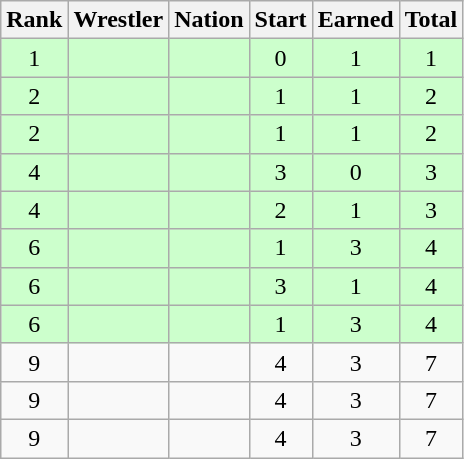<table class="wikitable sortable" style="text-align:center;">
<tr>
<th>Rank</th>
<th>Wrestler</th>
<th>Nation</th>
<th>Start</th>
<th>Earned</th>
<th>Total</th>
</tr>
<tr style="background:#cfc;">
<td>1</td>
<td align=left></td>
<td align=left></td>
<td>0</td>
<td>1</td>
<td>1</td>
</tr>
<tr style="background:#cfc;">
<td>2</td>
<td align=left></td>
<td align=left></td>
<td>1</td>
<td>1</td>
<td>2</td>
</tr>
<tr style="background:#cfc;">
<td>2</td>
<td align=left></td>
<td align=left></td>
<td>1</td>
<td>1</td>
<td>2</td>
</tr>
<tr style="background:#cfc;">
<td>4</td>
<td align=left></td>
<td align=left></td>
<td>3</td>
<td>0</td>
<td>3</td>
</tr>
<tr style="background:#cfc;">
<td>4</td>
<td align=left></td>
<td align=left></td>
<td>2</td>
<td>1</td>
<td>3</td>
</tr>
<tr style="background:#cfc;">
<td>6</td>
<td align=left></td>
<td align=left></td>
<td>1</td>
<td>3</td>
<td>4</td>
</tr>
<tr style="background:#cfc;">
<td>6</td>
<td align=left></td>
<td align=left></td>
<td>3</td>
<td>1</td>
<td>4</td>
</tr>
<tr style="background:#cfc;">
<td>6</td>
<td align=left></td>
<td align=left></td>
<td>1</td>
<td>3</td>
<td>4</td>
</tr>
<tr>
<td>9</td>
<td align=left></td>
<td align=left></td>
<td>4</td>
<td>3</td>
<td>7</td>
</tr>
<tr>
<td>9</td>
<td align=left></td>
<td align=left></td>
<td>4</td>
<td>3</td>
<td>7</td>
</tr>
<tr>
<td>9</td>
<td align=left></td>
<td align=left></td>
<td>4</td>
<td>3</td>
<td>7</td>
</tr>
</table>
